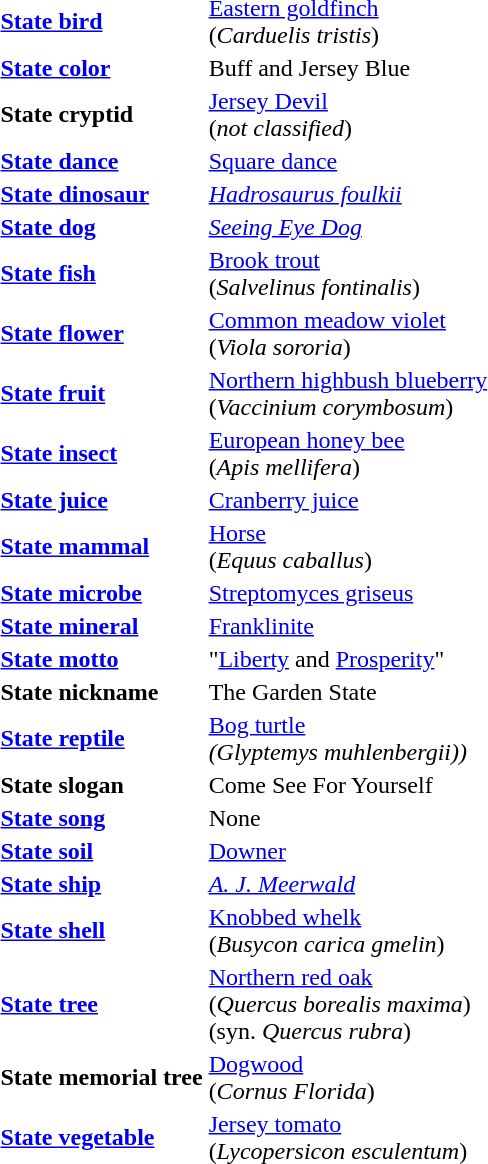<table class="toccolours">
<tr>
<td><strong><a href='#'>State bird</a></strong></td>
<td><a href='#'>Eastern goldfinch</a><br>(<em>Carduelis tristis</em>)</td>
</tr>
<tr>
<td><strong><a href='#'>State color</a></strong></td>
<td>Buff and Jersey Blue<br> </td>
</tr>
<tr>
<td><strong>State cryptid</strong></td>
<td><a href='#'>Jersey Devil</a><br>(<em>not classified</em>)</td>
</tr>
<tr>
<td><strong><a href='#'>State dance</a></strong></td>
<td><a href='#'>Square dance</a></td>
</tr>
<tr>
<td><strong><a href='#'>State dinosaur</a></strong></td>
<td><em><a href='#'>Hadrosaurus foulkii</a></em></td>
</tr>
<tr>
<td><strong><a href='#'>State dog</a></strong></td>
<td><em><a href='#'>Seeing Eye Dog</a></em></td>
</tr>
<tr>
<td><strong><a href='#'>State fish</a></strong></td>
<td><a href='#'>Brook trout</a><br>(<em>Salvelinus fontinalis</em>)</td>
</tr>
<tr>
<td><strong><a href='#'>State flower</a></strong></td>
<td><a href='#'>Common meadow violet</a><br>(<em>Viola sororia</em>)</td>
</tr>
<tr>
<td><strong><a href='#'>State fruit</a></strong></td>
<td><a href='#'>Northern highbush blueberry</a> <br>(<em>Vaccinium corymbosum</em>)</td>
</tr>
<tr>
<td><strong><a href='#'>State insect</a></strong></td>
<td><a href='#'>European honey bee</a><br>(<em>Apis mellifera</em>)</td>
</tr>
<tr>
<td><strong><a href='#'>State juice</a></strong></td>
<td><a href='#'>Cranberry juice</a></td>
</tr>
<tr>
<td><strong><a href='#'>State mammal</a></strong></td>
<td><a href='#'>Horse</a><br>(<em>Equus caballus</em>)</td>
</tr>
<tr>
<td><strong><a href='#'>State microbe</a></strong></td>
<td><a href='#'>Streptomyces griseus</a></td>
</tr>
<tr>
<td><strong><a href='#'>State mineral</a></strong></td>
<td><a href='#'>Franklinite</a></td>
</tr>
<tr>
<td><strong><a href='#'>State motto</a></strong></td>
<td>"<a href='#'>Liberty</a> and <a href='#'>Prosperity</a>"</td>
</tr>
<tr>
<td><strong>State nickname</strong></td>
<td>The Garden State</td>
</tr>
<tr>
<td><strong><a href='#'>State reptile</a></strong></td>
<td><a href='#'>Bog turtle</a><br><em>(Glyptemys muhlenbergii))</em></td>
</tr>
<tr>
<td><strong>State slogan</strong></td>
<td>Come See For Yourself</td>
</tr>
<tr>
<td><strong><a href='#'>State song</a></strong></td>
<td>None</td>
</tr>
<tr>
<td><strong><a href='#'>State soil</a></strong></td>
<td><a href='#'>Downer</a></td>
</tr>
<tr>
<td><strong><a href='#'>State ship</a></strong></td>
<td><em><a href='#'>A. J. Meerwald</a></em></td>
</tr>
<tr>
<td><strong><a href='#'>State shell</a></strong></td>
<td><a href='#'>Knobbed whelk</a><br>(<em>Busycon carica gmelin</em>)</td>
</tr>
<tr>
<td><strong><a href='#'>State tree</a></strong></td>
<td><a href='#'>Northern red oak</a><br>(<em>Quercus borealis maxima</em>)<br>(syn. <em>Quercus rubra</em>)</td>
</tr>
<tr>
<td><strong>State memorial tree</strong></td>
<td><a href='#'>Dogwood</a> <br>(<em>Cornus Florida</em>)</td>
</tr>
<tr>
<td><strong><a href='#'>State vegetable</a></strong></td>
<td><a href='#'>Jersey tomato</a><br>(<em>Lycopersicon esculentum</em>)</td>
</tr>
</table>
